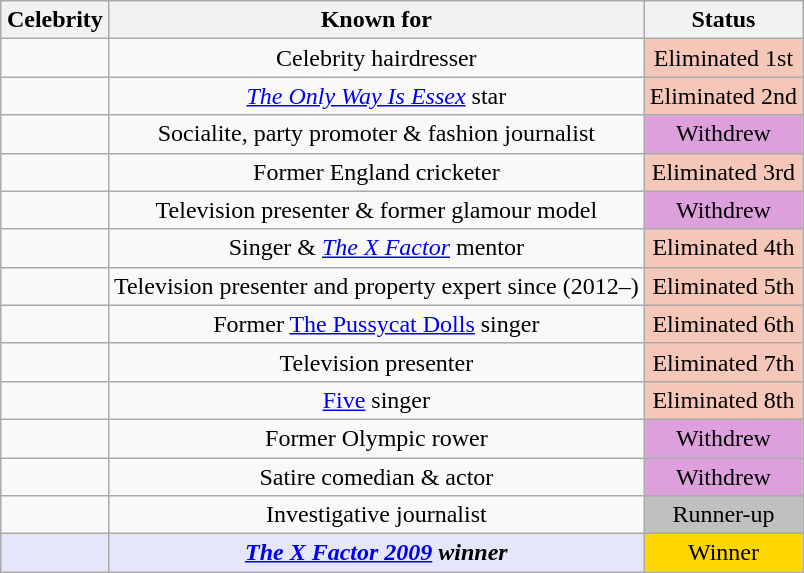<table class="wikitable" style="margin: auto; text-align: center;">
<tr>
<th>Celebrity</th>
<th>Known for</th>
<th>Status</th>
</tr>
<tr>
<td></td>
<td>Celebrity hairdresser</td>
<td style="background:#f4c7b8;">Eliminated 1st</td>
</tr>
<tr>
<td></td>
<td><em><a href='#'>The Only Way Is Essex</a></em> star</td>
<td style=background:#f4c7b8>Eliminated 2nd</td>
</tr>
<tr>
<td></td>
<td>Socialite, party promoter & fashion journalist</td>
<td style="background:plum;">Withdrew</td>
</tr>
<tr>
<td></td>
<td>Former England cricketer</td>
<td style=background:#f4c7b8>Eliminated 3rd</td>
</tr>
<tr>
<td></td>
<td>Television presenter & former glamour model</td>
<td style="background:plum;">Withdrew</td>
</tr>
<tr>
<td></td>
<td>Singer & <em><a href='#'>The X Factor</a></em> mentor</td>
<td style=background:#f4c7b8>Eliminated 4th</td>
</tr>
<tr>
<td></td>
<td>Television presenter and property expert since (2012–)</td>
<td style=background:#f4c7b8>Eliminated 5th</td>
</tr>
<tr>
<td></td>
<td>Former <a href='#'>The Pussycat Dolls</a> singer</td>
<td style=background:#f4c7b8>Eliminated 6th</td>
</tr>
<tr>
<td></td>
<td>Television presenter</td>
<td style=background:#f4c7b8>Eliminated 7th</td>
</tr>
<tr>
<td></td>
<td><a href='#'>Five</a> singer</td>
<td style=background:#f4c7b8>Eliminated 8th</td>
</tr>
<tr>
<td></td>
<td>Former Olympic rower</td>
<td style="background:plum;">Withdrew</td>
</tr>
<tr>
<td></td>
<td>Satire comedian & actor</td>
<td style="background:plum;">Withdrew</td>
</tr>
<tr>
<td></td>
<td>Investigative journalist</td>
<td style=background:silver;>Runner-up</td>
</tr>
<tr>
<td style="background:lavender;"><strong></strong></td>
<td style="background:lavender;"><strong><em><a href='#'>The X Factor 2009</a><em> winner<strong></td>
<td style=background:gold></strong>Winner<strong></td>
</tr>
</table>
